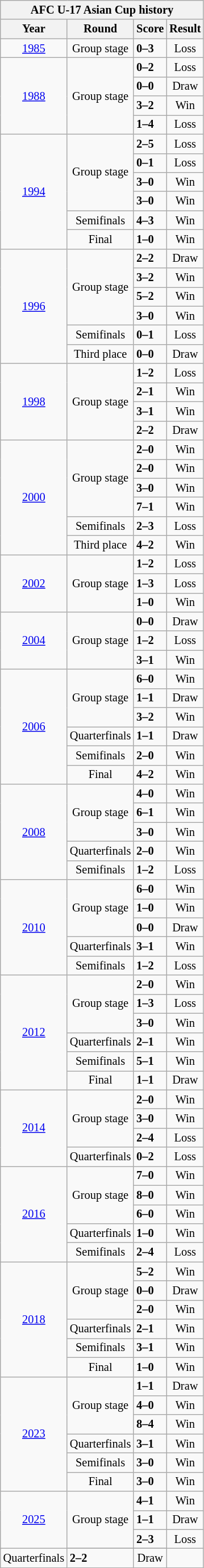<table class="wikitable" style="text-align: center;font-size:85%;">
<tr>
<th colspan=4>AFC U-17 Asian Cup history</th>
</tr>
<tr>
<th>Year</th>
<th>Round</th>
<th>Score</th>
<th>Result</th>
</tr>
<tr>
<td rowspan=1><a href='#'>1985</a></td>
<td>Group stage</td>
<td align="left"> <strong>0–3</strong> </td>
<td>Loss</td>
</tr>
<tr>
<td rowspan=4><a href='#'>1988</a></td>
<td rowspan=4>Group stage</td>
<td align="left"> <strong>0–2</strong> </td>
<td>Loss</td>
</tr>
<tr>
<td align="left"> <strong>0–0</strong> </td>
<td>Draw</td>
</tr>
<tr>
<td align="left"> <strong>3–2</strong> </td>
<td>Win</td>
</tr>
<tr>
<td align="left"> <strong>1–4</strong> </td>
<td>Loss</td>
</tr>
<tr>
<td rowspan=6><a href='#'>1994</a></td>
<td rowspan=4>Group stage</td>
<td align="left"> <strong>2–5</strong> </td>
<td>Loss</td>
</tr>
<tr>
<td align="left"> <strong>0–1</strong> </td>
<td>Loss</td>
</tr>
<tr>
<td align="left"> <strong>3–0</strong> </td>
<td>Win</td>
</tr>
<tr>
<td align="left"> <strong>3–0</strong> </td>
<td>Win</td>
</tr>
<tr>
<td>Semifinals</td>
<td align="left"> <strong>4–3</strong> </td>
<td>Win</td>
</tr>
<tr>
<td>Final</td>
<td align="left"> <strong>1–0</strong> </td>
<td>Win</td>
</tr>
<tr>
<td rowspan=6><a href='#'>1996</a></td>
<td rowspan=4>Group stage</td>
<td align="left"> <strong>2–2</strong> </td>
<td>Draw</td>
</tr>
<tr>
<td align="left"> <strong>3–2</strong> </td>
<td>Win</td>
</tr>
<tr>
<td align="left"> <strong>5–2</strong> </td>
<td>Win</td>
</tr>
<tr>
<td align="left"> <strong>3–0</strong> </td>
<td>Win</td>
</tr>
<tr>
<td>Semifinals</td>
<td align="left"> <strong>0–1</strong> </td>
<td>Loss</td>
</tr>
<tr>
<td>Third place</td>
<td align="left"> <strong>0–0</strong> </td>
<td>Draw</td>
</tr>
<tr>
<td rowspan=4><a href='#'>1998</a></td>
<td rowspan=4>Group stage</td>
<td align="left"> <strong>1–2</strong> </td>
<td>Loss</td>
</tr>
<tr>
<td align="left"> <strong>2–1</strong> </td>
<td>Win</td>
</tr>
<tr>
<td align="left"> <strong>3–1</strong> </td>
<td>Win</td>
</tr>
<tr>
<td align="left"> <strong>2–2</strong> </td>
<td>Draw</td>
</tr>
<tr>
<td rowspan=6><a href='#'>2000</a></td>
<td rowspan=4>Group stage</td>
<td align="left"> <strong>2–0</strong> </td>
<td>Win</td>
</tr>
<tr>
<td align="left"> <strong>2–0</strong> </td>
<td>Win</td>
</tr>
<tr>
<td align="left"> <strong>3–0</strong> </td>
<td>Win</td>
</tr>
<tr>
<td align="left"> <strong>7–1</strong> </td>
<td>Win</td>
</tr>
<tr>
<td>Semifinals</td>
<td align="left"> <strong>2–3</strong> </td>
<td>Loss</td>
</tr>
<tr>
<td>Third place</td>
<td align="left"> <strong>4–2</strong> </td>
<td>Win</td>
</tr>
<tr>
<td rowspan=3><a href='#'>2002</a></td>
<td rowspan=3>Group stage</td>
<td align="left"> <strong>1–2</strong> </td>
<td>Loss</td>
</tr>
<tr>
<td align="left"> <strong>1–3</strong> </td>
<td>Loss</td>
</tr>
<tr>
<td align="left"> <strong>1–0</strong> </td>
<td>Win</td>
</tr>
<tr>
<td rowspan=3><a href='#'>2004</a></td>
<td rowspan=3>Group stage</td>
<td align="left"> <strong>0–0</strong> </td>
<td>Draw</td>
</tr>
<tr>
<td align="left"> <strong>1–2</strong> </td>
<td>Loss</td>
</tr>
<tr>
<td align="left"> <strong>3–1</strong> </td>
<td>Win</td>
</tr>
<tr>
<td rowspan=6><a href='#'>2006</a></td>
<td rowspan=3>Group stage</td>
<td align="left"> <strong>6–0</strong> </td>
<td>Win</td>
</tr>
<tr>
<td align="left"> <strong>1–1</strong> </td>
<td>Draw</td>
</tr>
<tr>
<td align="left"> <strong>3–2</strong> </td>
<td>Win</td>
</tr>
<tr>
<td>Quarterfinals</td>
<td align="left"> <strong>1–1</strong> </td>
<td>Draw</td>
</tr>
<tr>
<td>Semifinals</td>
<td align="left"> <strong>2–0</strong> </td>
<td>Win</td>
</tr>
<tr>
<td>Final</td>
<td align="left"> <strong>4–2</strong> </td>
<td>Win</td>
</tr>
<tr>
<td rowspan=5><a href='#'>2008</a></td>
<td rowspan=3>Group stage</td>
<td align="left"> <strong>4–0</strong> </td>
<td>Win</td>
</tr>
<tr>
<td align="left"> <strong>6–1</strong> </td>
<td>Win</td>
</tr>
<tr>
<td align="left"> <strong>3–0</strong> </td>
<td>Win</td>
</tr>
<tr>
<td>Quarterfinals</td>
<td align="left"> <strong>2–0</strong> </td>
<td>Win</td>
</tr>
<tr>
<td>Semifinals</td>
<td align="left"> <strong>1–2</strong> </td>
<td>Loss</td>
</tr>
<tr>
<td rowspan=5><a href='#'>2010</a></td>
<td rowspan=3>Group stage</td>
<td align="left"> <strong>6–0</strong> </td>
<td>Win</td>
</tr>
<tr>
<td align="left"> <strong>1–0</strong> </td>
<td>Win</td>
</tr>
<tr>
<td align="left"> <strong>0–0</strong> </td>
<td>Draw</td>
</tr>
<tr>
<td>Quarterfinals</td>
<td align="left"> <strong>3–1</strong> </td>
<td>Win</td>
</tr>
<tr>
<td>Semifinals</td>
<td align="left"> <strong>1–2</strong> </td>
<td>Loss</td>
</tr>
<tr>
<td rowspan=6><a href='#'>2012</a></td>
<td rowspan=3>Group stage</td>
<td align="left"> <strong>2–0</strong> </td>
<td>Win</td>
</tr>
<tr>
<td align="left"> <strong>1–3</strong> </td>
<td>Loss</td>
</tr>
<tr>
<td align="left"> <strong>3–0</strong> </td>
<td>Win</td>
</tr>
<tr>
<td>Quarterfinals</td>
<td align="left"> <strong>2–1</strong> </td>
<td>Win</td>
</tr>
<tr>
<td>Semifinals</td>
<td align="left"> <strong>5–1</strong> </td>
<td>Win</td>
</tr>
<tr>
<td>Final</td>
<td align="left"> <strong>1–1</strong> </td>
<td>Draw</td>
</tr>
<tr>
<td rowspan=4><a href='#'>2014</a></td>
<td rowspan=3>Group stage</td>
<td align="left"> <strong>2–0</strong> </td>
<td>Win</td>
</tr>
<tr>
<td align="left"> <strong>3–0</strong> </td>
<td>Win</td>
</tr>
<tr>
<td align="left"> <strong>2–4</strong> </td>
<td>Loss</td>
</tr>
<tr>
<td>Quarterfinals</td>
<td align="left"> <strong>0–2</strong> </td>
<td>Loss</td>
</tr>
<tr>
<td rowspan=5><a href='#'>2016</a></td>
<td rowspan=3>Group stage</td>
<td align="left"> <strong>7–0</strong> </td>
<td>Win</td>
</tr>
<tr>
<td align="left"> <strong>8–0</strong> </td>
<td>Win</td>
</tr>
<tr>
<td align="left"> <strong>6–0</strong> </td>
<td>Win</td>
</tr>
<tr>
<td>Quarterfinals</td>
<td align="left"> <strong>1–0</strong> </td>
<td>Win</td>
</tr>
<tr>
<td>Semifinals</td>
<td align="left"> <strong>2–4</strong> </td>
<td>Loss</td>
</tr>
<tr>
<td rowspan=6><a href='#'>2018</a></td>
<td rowspan=3>Group stage</td>
<td align="left"> <strong>5–2</strong> </td>
<td>Win</td>
</tr>
<tr>
<td align="left"> <strong>0–0</strong> </td>
<td>Draw</td>
</tr>
<tr>
<td align="left"> <strong>2–0</strong> </td>
<td>Win</td>
</tr>
<tr>
<td>Quarterfinals</td>
<td align="left"> <strong>2–1</strong> </td>
<td>Win</td>
</tr>
<tr>
<td>Semifinals</td>
<td align="left"> <strong>3–1</strong> </td>
<td>Win</td>
</tr>
<tr>
<td>Final</td>
<td align="left"> <strong>1–0</strong> </td>
<td>Win</td>
</tr>
<tr>
<td rowspan="6"><a href='#'>2023</a></td>
<td rowspan="3">Group stage</td>
<td align="left"> <strong>1–1</strong> </td>
<td>Draw</td>
</tr>
<tr>
<td align="left"> <strong>4–0</strong> </td>
<td>Win</td>
</tr>
<tr>
<td align="left"> <strong>8–4</strong> </td>
<td>Win</td>
</tr>
<tr>
<td>Quarterfinals</td>
<td align="left"> <strong>3–1</strong> </td>
<td>Win</td>
</tr>
<tr>
<td>Semifinals</td>
<td align="left"> <strong>3–0</strong> </td>
<td>Win</td>
</tr>
<tr>
<td>Final</td>
<td align="left"> <strong>3–0</strong> </td>
<td>Win</td>
</tr>
<tr>
<td rowspan="4"><a href='#'>2025</a></td>
<td rowspan="3">Group stage</td>
<td align="left"> <strong>4–1</strong> </td>
<td>Win</td>
</tr>
<tr>
<td align="left"> <strong>1–1</strong> </td>
<td>Draw</td>
</tr>
<tr>
<td align="left"> <strong>2–3</strong> </td>
<td>Loss</td>
</tr>
<tr>
</tr>
<tr>
<td>Quarterfinals</td>
<td align="left"> <strong>2–2</strong> </td>
<td>Draw</td>
</tr>
</table>
